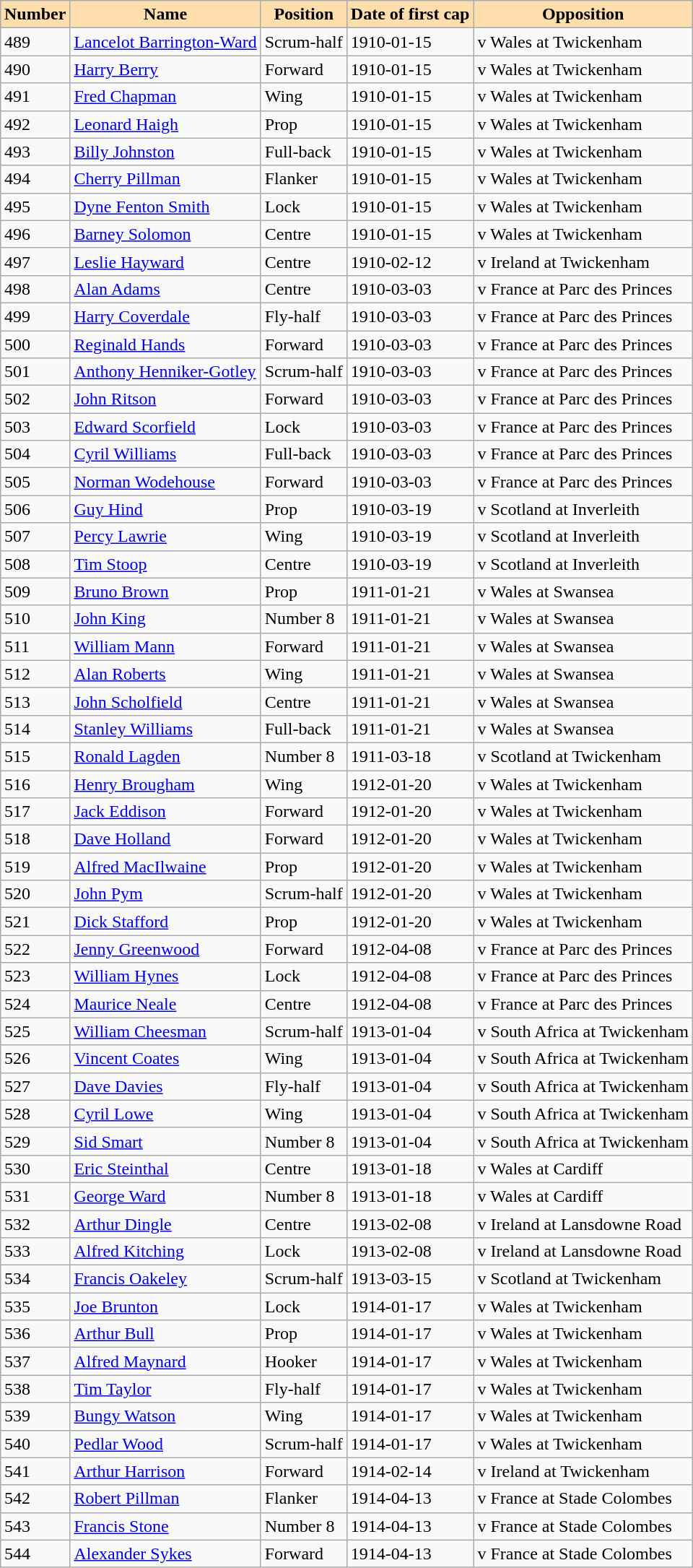<table class="sortable wikitable" style="margin:auto;">
<tr>
<th style="background:#ffdead;">Number</th>
<th style="background:#ffdead;">Name</th>
<th style="background:#ffdead;">Position</th>
<th style="background:#ffdead;">Date of first cap</th>
<th style="background:#ffdead;">Opposition</th>
</tr>
<tr>
<td>489</td>
<td><a href='#'>Lancelot Barrington-Ward</a></td>
<td>Scrum-half</td>
<td>1910-01-15</td>
<td>v Wales at Twickenham</td>
</tr>
<tr>
<td>490</td>
<td><a href='#'>Harry Berry</a></td>
<td>Forward</td>
<td>1910-01-15</td>
<td>v Wales at Twickenham</td>
</tr>
<tr>
<td>491</td>
<td><a href='#'>Fred Chapman</a></td>
<td>Wing</td>
<td>1910-01-15</td>
<td>v Wales at Twickenham</td>
</tr>
<tr>
<td>492</td>
<td><a href='#'>Leonard Haigh</a></td>
<td>Prop</td>
<td>1910-01-15</td>
<td>v Wales at Twickenham</td>
</tr>
<tr>
<td>493</td>
<td><a href='#'>Billy Johnston</a></td>
<td>Full-back</td>
<td>1910-01-15</td>
<td>v Wales at Twickenham</td>
</tr>
<tr>
<td>494</td>
<td><a href='#'>Cherry Pillman</a></td>
<td>Flanker</td>
<td>1910-01-15</td>
<td>v Wales at Twickenham</td>
</tr>
<tr>
<td>495</td>
<td><a href='#'>Dyne Fenton Smith</a></td>
<td>Lock</td>
<td>1910-01-15</td>
<td>v Wales at Twickenham</td>
</tr>
<tr>
<td>496</td>
<td><a href='#'>Barney Solomon</a></td>
<td>Centre</td>
<td>1910-01-15</td>
<td>v Wales at Twickenham</td>
</tr>
<tr>
<td>497</td>
<td><a href='#'>Leslie Hayward</a></td>
<td>Centre</td>
<td>1910-02-12</td>
<td>v Ireland at Twickenham</td>
</tr>
<tr>
<td>498</td>
<td><a href='#'>Alan Adams</a></td>
<td>Centre</td>
<td>1910-03-03</td>
<td>v France at Parc des Princes</td>
</tr>
<tr>
<td>499</td>
<td><a href='#'>Harry Coverdale</a></td>
<td>Fly-half</td>
<td>1910-03-03</td>
<td>v France at Parc des Princes</td>
</tr>
<tr>
<td>500</td>
<td><a href='#'>Reginald Hands</a></td>
<td>Forward</td>
<td>1910-03-03</td>
<td>v France at Parc des Princes</td>
</tr>
<tr>
<td>501</td>
<td><a href='#'>Anthony Henniker-Gotley</a></td>
<td>Scrum-half</td>
<td>1910-03-03</td>
<td>v France at Parc des Princes</td>
</tr>
<tr>
<td>502</td>
<td><a href='#'>John Ritson</a></td>
<td>Forward</td>
<td>1910-03-03</td>
<td>v France at Parc des Princes</td>
</tr>
<tr>
<td>503</td>
<td><a href='#'>Edward Scorfield</a></td>
<td>Lock</td>
<td>1910-03-03</td>
<td>v France at Parc des Princes</td>
</tr>
<tr>
<td>504</td>
<td><a href='#'>Cyril Williams</a></td>
<td>Full-back</td>
<td>1910-03-03</td>
<td>v France at Parc des Princes</td>
</tr>
<tr>
<td>505</td>
<td><a href='#'>Norman Wodehouse</a></td>
<td>Forward</td>
<td>1910-03-03</td>
<td>v France at Parc des Princes</td>
</tr>
<tr>
<td>506</td>
<td><a href='#'>Guy Hind</a></td>
<td>Prop</td>
<td>1910-03-19</td>
<td>v Scotland at Inverleith</td>
</tr>
<tr>
<td>507</td>
<td><a href='#'>Percy Lawrie</a></td>
<td>Wing</td>
<td>1910-03-19</td>
<td>v Scotland at Inverleith</td>
</tr>
<tr>
<td>508</td>
<td><a href='#'>Tim Stoop</a></td>
<td>Centre</td>
<td>1910-03-19</td>
<td>v Scotland at Inverleith</td>
</tr>
<tr>
<td>509</td>
<td><a href='#'>Bruno Brown</a></td>
<td>Prop</td>
<td>1911-01-21</td>
<td>v Wales at Swansea</td>
</tr>
<tr>
<td>510</td>
<td><a href='#'>John King</a></td>
<td>Number 8</td>
<td>1911-01-21</td>
<td>v Wales at Swansea</td>
</tr>
<tr>
<td>511</td>
<td><a href='#'>William Mann</a></td>
<td>Forward</td>
<td>1911-01-21</td>
<td>v Wales at Swansea</td>
</tr>
<tr>
<td>512</td>
<td><a href='#'>Alan Roberts</a></td>
<td>Wing</td>
<td>1911-01-21</td>
<td>v Wales at Swansea</td>
</tr>
<tr>
<td>513</td>
<td><a href='#'>John Scholfield</a></td>
<td>Centre</td>
<td>1911-01-21</td>
<td>v Wales at Swansea</td>
</tr>
<tr>
<td>514</td>
<td><a href='#'>Stanley Williams</a></td>
<td>Full-back</td>
<td>1911-01-21</td>
<td>v Wales at Swansea</td>
</tr>
<tr>
<td>515</td>
<td><a href='#'>Ronald Lagden</a></td>
<td>Number 8</td>
<td>1911-03-18</td>
<td>v Scotland at Twickenham</td>
</tr>
<tr>
<td>516</td>
<td><a href='#'>Henry Brougham</a></td>
<td>Wing</td>
<td>1912-01-20</td>
<td>v Wales at Twickenham</td>
</tr>
<tr>
<td>517</td>
<td><a href='#'>Jack Eddison</a></td>
<td>Forward</td>
<td>1912-01-20</td>
<td>v Wales at Twickenham</td>
</tr>
<tr>
<td>518</td>
<td><a href='#'>Dave Holland</a></td>
<td>Forward</td>
<td>1912-01-20</td>
<td>v Wales at Twickenham</td>
</tr>
<tr>
<td>519</td>
<td><a href='#'>Alfred MacIlwaine</a></td>
<td>Prop</td>
<td>1912-01-20</td>
<td>v Wales at Twickenham</td>
</tr>
<tr>
<td>520</td>
<td><a href='#'>John Pym</a></td>
<td>Scrum-half</td>
<td>1912-01-20</td>
<td>v Wales at Twickenham</td>
</tr>
<tr>
<td>521</td>
<td><a href='#'>Dick Stafford</a></td>
<td>Prop</td>
<td>1912-01-20</td>
<td>v Wales at Twickenham</td>
</tr>
<tr>
<td>522</td>
<td><a href='#'>Jenny Greenwood</a></td>
<td>Forward</td>
<td>1912-04-08</td>
<td>v France at Parc des Princes</td>
</tr>
<tr>
<td>523</td>
<td><a href='#'>William Hynes</a></td>
<td>Lock</td>
<td>1912-04-08</td>
<td>v France at Parc des Princes</td>
</tr>
<tr>
<td>524</td>
<td><a href='#'>Maurice Neale</a></td>
<td>Centre</td>
<td>1912-04-08</td>
<td>v France at Parc des Princes</td>
</tr>
<tr>
<td>525</td>
<td><a href='#'>William Cheesman</a></td>
<td>Scrum-half</td>
<td>1913-01-04</td>
<td>v South Africa at Twickenham</td>
</tr>
<tr>
<td>526</td>
<td><a href='#'>Vincent Coates</a></td>
<td>Wing</td>
<td>1913-01-04</td>
<td>v South Africa at Twickenham</td>
</tr>
<tr>
<td>527</td>
<td><a href='#'>Dave Davies</a></td>
<td>Fly-half</td>
<td>1913-01-04</td>
<td>v South Africa at Twickenham</td>
</tr>
<tr>
<td>528</td>
<td><a href='#'>Cyril Lowe</a></td>
<td>Wing</td>
<td>1913-01-04</td>
<td>v South Africa at Twickenham</td>
</tr>
<tr>
<td>529</td>
<td><a href='#'>Sid Smart</a></td>
<td>Number 8</td>
<td>1913-01-04</td>
<td>v South Africa at Twickenham</td>
</tr>
<tr>
<td>530</td>
<td><a href='#'>Eric Steinthal</a></td>
<td>Centre</td>
<td>1913-01-18</td>
<td>v Wales at Cardiff</td>
</tr>
<tr>
<td>531</td>
<td><a href='#'>George Ward</a></td>
<td>Number 8</td>
<td>1913-01-18</td>
<td>v Wales at Cardiff</td>
</tr>
<tr>
<td>532</td>
<td><a href='#'>Arthur Dingle</a></td>
<td>Centre</td>
<td>1913-02-08</td>
<td>v Ireland at Lansdowne Road</td>
</tr>
<tr>
<td>533</td>
<td><a href='#'>Alfred Kitching</a></td>
<td>Lock</td>
<td>1913-02-08</td>
<td>v Ireland at Lansdowne Road</td>
</tr>
<tr>
<td>534</td>
<td><a href='#'>Francis Oakeley</a></td>
<td>Scrum-half</td>
<td>1913-03-15</td>
<td>v Scotland at Twickenham</td>
</tr>
<tr>
<td>535</td>
<td><a href='#'>Joe Brunton</a></td>
<td>Lock</td>
<td>1914-01-17</td>
<td>v Wales at Twickenham</td>
</tr>
<tr>
<td>536</td>
<td><a href='#'>Arthur Bull</a></td>
<td>Prop</td>
<td>1914-01-17</td>
<td>v Wales at Twickenham</td>
</tr>
<tr>
<td>537</td>
<td><a href='#'>Alfred Maynard</a></td>
<td>Hooker</td>
<td>1914-01-17</td>
<td>v Wales at Twickenham</td>
</tr>
<tr>
<td>538</td>
<td><a href='#'>Tim Taylor</a></td>
<td>Fly-half</td>
<td>1914-01-17</td>
<td>v Wales at Twickenham</td>
</tr>
<tr>
<td>539</td>
<td><a href='#'>Bungy Watson</a></td>
<td>Wing</td>
<td>1914-01-17</td>
<td>v Wales at Twickenham</td>
</tr>
<tr>
<td>540</td>
<td><a href='#'>Pedlar Wood</a></td>
<td>Scrum-half</td>
<td>1914-01-17</td>
<td>v Wales at Twickenham</td>
</tr>
<tr>
<td>541</td>
<td><a href='#'>Arthur Harrison</a></td>
<td>Forward</td>
<td>1914-02-14</td>
<td>v Ireland at Twickenham</td>
</tr>
<tr>
<td>542</td>
<td><a href='#'>Robert Pillman</a></td>
<td>Flanker</td>
<td>1914-04-13</td>
<td>v France at Stade Colombes</td>
</tr>
<tr>
<td>543</td>
<td><a href='#'>Francis Stone</a></td>
<td>Number 8</td>
<td>1914-04-13</td>
<td>v France at Stade Colombes</td>
</tr>
<tr>
<td>544</td>
<td><a href='#'>Alexander Sykes</a></td>
<td>Forward</td>
<td>1914-04-13</td>
<td>v France at Stade Colombes</td>
</tr>
</table>
